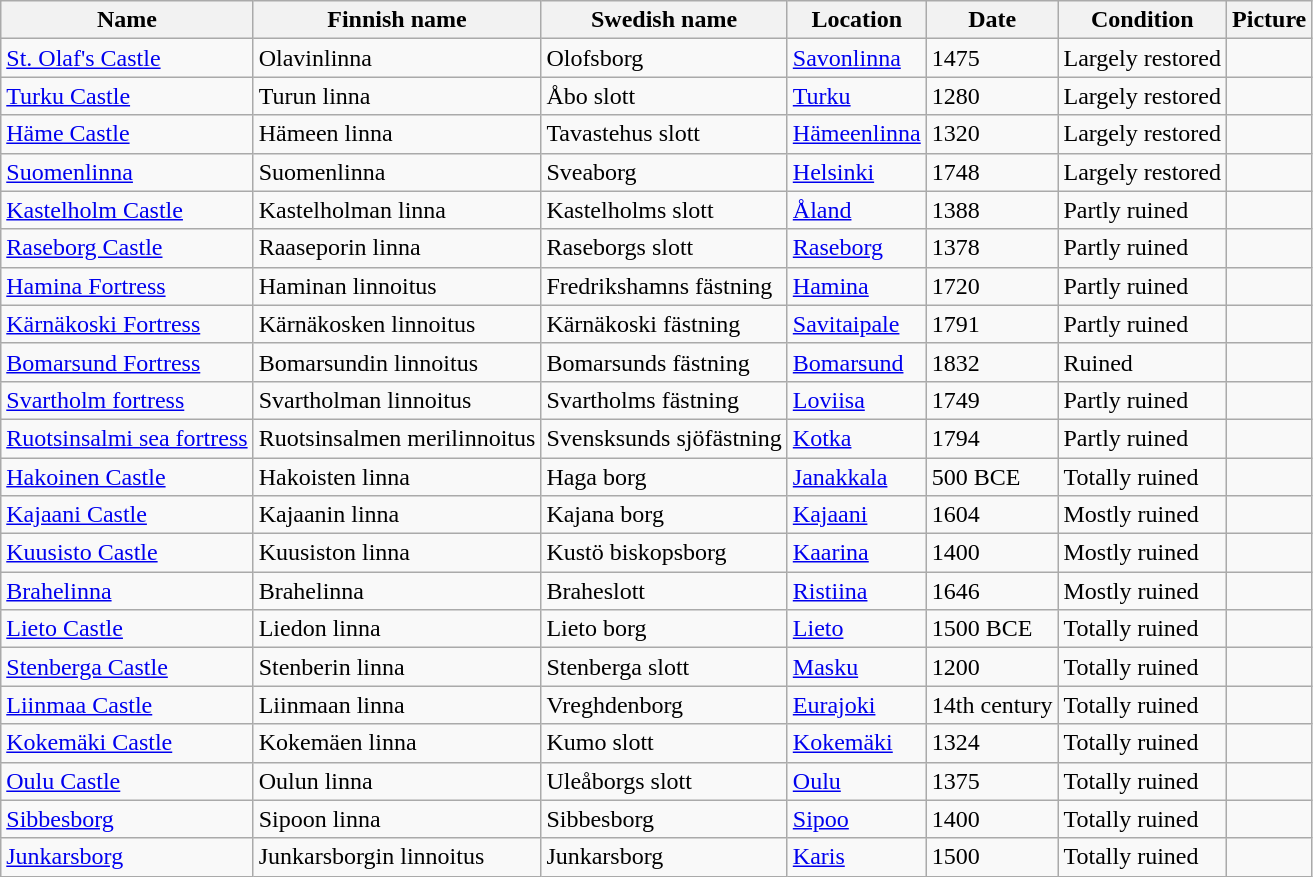<table class="sortable wikitable">
<tr>
<th>Name</th>
<th>Finnish name</th>
<th>Swedish name</th>
<th>Location</th>
<th>Date</th>
<th>Condition</th>
<th>Picture</th>
</tr>
<tr ---->
<td><a href='#'>St. Olaf's Castle</a></td>
<td>Olavinlinna</td>
<td>Olofsborg</td>
<td><a href='#'>Savonlinna</a></td>
<td>1475</td>
<td>Largely restored</td>
<td></td>
</tr>
<tr ---->
<td><a href='#'>Turku Castle</a></td>
<td>Turun linna</td>
<td>Åbo slott</td>
<td><a href='#'>Turku</a></td>
<td>1280</td>
<td>Largely restored</td>
<td></td>
</tr>
<tr ---->
<td><a href='#'>Häme Castle</a></td>
<td>Hämeen linna</td>
<td>Tavastehus slott</td>
<td><a href='#'>Hämeenlinna</a></td>
<td>1320</td>
<td>Largely restored</td>
<td></td>
</tr>
<tr ---->
<td><a href='#'>Suomenlinna</a></td>
<td>Suomenlinna</td>
<td>Sveaborg</td>
<td><a href='#'>Helsinki</a></td>
<td>1748</td>
<td>Largely restored</td>
<td></td>
</tr>
<tr ---->
<td><a href='#'>Kastelholm Castle</a></td>
<td>Kastelholman linna</td>
<td>Kastelholms slott</td>
<td><a href='#'>Åland</a></td>
<td>1388</td>
<td>Partly ruined</td>
<td></td>
</tr>
<tr ---->
<td><a href='#'>Raseborg Castle</a></td>
<td>Raaseporin linna</td>
<td>Raseborgs slott</td>
<td><a href='#'>Raseborg</a></td>
<td>1378</td>
<td>Partly ruined</td>
<td></td>
</tr>
<tr ---->
<td><a href='#'>Hamina Fortress</a></td>
<td>Haminan linnoitus</td>
<td>Fredrikshamns fästning</td>
<td><a href='#'>Hamina</a></td>
<td>1720</td>
<td>Partly ruined</td>
<td></td>
</tr>
<tr ---->
<td><a href='#'>Kärnäkoski Fortress</a></td>
<td>Kärnäkosken linnoitus</td>
<td>Kärnäkoski fästning</td>
<td><a href='#'>Savitaipale</a></td>
<td>1791</td>
<td>Partly ruined</td>
<td></td>
</tr>
<tr ---->
<td><a href='#'>Bomarsund Fortress</a></td>
<td>Bomarsundin linnoitus</td>
<td>Bomarsunds fästning</td>
<td><a href='#'>Bomarsund</a></td>
<td>1832</td>
<td>Ruined</td>
<td></td>
</tr>
<tr ---->
<td><a href='#'>Svartholm fortress</a></td>
<td>Svartholman linnoitus</td>
<td>Svartholms fästning</td>
<td><a href='#'>Loviisa</a></td>
<td>1749</td>
<td>Partly ruined</td>
<td></td>
</tr>
<tr ---->
<td><a href='#'>Ruotsinsalmi sea fortress</a></td>
<td>Ruotsinsalmen merilinnoitus</td>
<td>Svensksunds sjöfästning</td>
<td><a href='#'>Kotka</a></td>
<td>1794</td>
<td>Partly ruined</td>
<td></td>
</tr>
<tr ---->
<td><a href='#'>Hakoinen Castle</a></td>
<td>Hakoisten linna</td>
<td>Haga borg</td>
<td><a href='#'>Janakkala</a></td>
<td data-sort-value="-500">500 BCE</td>
<td>Totally ruined</td>
<td></td>
</tr>
<tr ---->
<td><a href='#'>Kajaani Castle</a></td>
<td>Kajaanin linna</td>
<td>Kajana borg</td>
<td><a href='#'>Kajaani</a></td>
<td>1604</td>
<td>Mostly ruined</td>
<td></td>
</tr>
<tr ---->
<td><a href='#'>Kuusisto Castle</a></td>
<td>Kuusiston linna</td>
<td>Kustö biskopsborg</td>
<td><a href='#'>Kaarina</a></td>
<td>1400</td>
<td>Mostly ruined</td>
<td></td>
</tr>
<tr ---->
<td><a href='#'>Brahelinna</a></td>
<td>Brahelinna</td>
<td>Braheslott</td>
<td><a href='#'>Ristiina</a></td>
<td>1646</td>
<td>Mostly ruined</td>
<td></td>
</tr>
<tr ---->
<td><a href='#'>Lieto Castle</a></td>
<td>Liedon linna</td>
<td>Lieto borg</td>
<td><a href='#'>Lieto</a></td>
<td data-sort-value="-1500">1500 BCE</td>
<td>Totally ruined</td>
<td></td>
</tr>
<tr ---->
<td><a href='#'>Stenberga Castle</a></td>
<td>Stenberin linna</td>
<td>Stenberga slott</td>
<td><a href='#'>Masku</a></td>
<td>1200</td>
<td>Totally ruined</td>
<td></td>
</tr>
<tr ---->
<td><a href='#'>Liinmaa Castle</a></td>
<td>Liinmaan linna</td>
<td>Vreghdenborg</td>
<td><a href='#'>Eurajoki</a></td>
<td data-sort-value="1400">14th century</td>
<td>Totally ruined</td>
<td></td>
</tr>
<tr ---->
<td><a href='#'>Kokemäki Castle</a></td>
<td>Kokemäen linna</td>
<td>Kumo slott</td>
<td><a href='#'>Kokemäki</a></td>
<td>1324</td>
<td>Totally ruined</td>
<td></td>
</tr>
<tr ---->
<td><a href='#'>Oulu Castle</a></td>
<td>Oulun linna</td>
<td>Uleåborgs slott</td>
<td><a href='#'>Oulu</a></td>
<td>1375</td>
<td>Totally ruined</td>
<td></td>
</tr>
<tr ---->
<td><a href='#'>Sibbesborg</a></td>
<td>Sipoon linna</td>
<td>Sibbesborg</td>
<td><a href='#'>Sipoo</a></td>
<td>1400</td>
<td>Totally ruined</td>
<td></td>
</tr>
<tr ---->
<td><a href='#'>Junkarsborg</a></td>
<td>Junkarsborgin linnoitus</td>
<td>Junkarsborg</td>
<td><a href='#'>Karis</a></td>
<td>1500</td>
<td>Totally ruined</td>
<td></td>
</tr>
</table>
